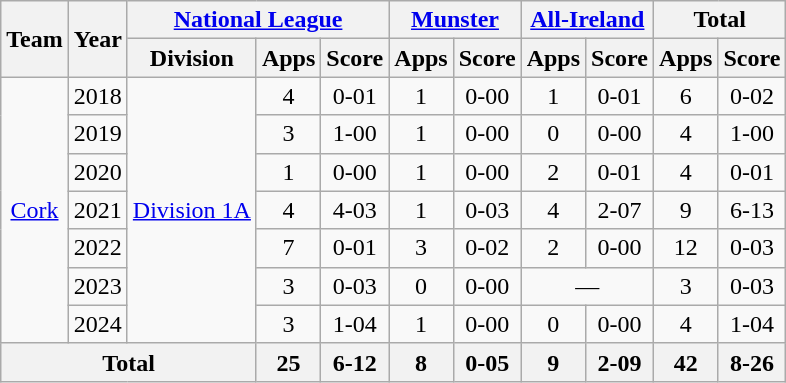<table class="wikitable" style="text-align:center">
<tr>
<th rowspan="2">Team</th>
<th rowspan="2">Year</th>
<th colspan="3"><a href='#'>National League</a></th>
<th colspan="2"><a href='#'>Munster</a></th>
<th colspan="2"><a href='#'>All-Ireland</a></th>
<th colspan="2">Total</th>
</tr>
<tr>
<th>Division</th>
<th>Apps</th>
<th>Score</th>
<th>Apps</th>
<th>Score</th>
<th>Apps</th>
<th>Score</th>
<th>Apps</th>
<th>Score</th>
</tr>
<tr>
<td rowspan="7"><a href='#'>Cork</a></td>
<td>2018</td>
<td rowspan="7"><a href='#'>Division 1A</a></td>
<td>4</td>
<td>0-01</td>
<td>1</td>
<td>0-00</td>
<td>1</td>
<td>0-01</td>
<td>6</td>
<td>0-02</td>
</tr>
<tr>
<td>2019</td>
<td>3</td>
<td>1-00</td>
<td>1</td>
<td>0-00</td>
<td>0</td>
<td>0-00</td>
<td>4</td>
<td>1-00</td>
</tr>
<tr>
<td>2020</td>
<td>1</td>
<td>0-00</td>
<td>1</td>
<td>0-00</td>
<td>2</td>
<td>0-01</td>
<td>4</td>
<td>0-01</td>
</tr>
<tr>
<td>2021</td>
<td>4</td>
<td>4-03</td>
<td>1</td>
<td>0-03</td>
<td>4</td>
<td>2-07</td>
<td>9</td>
<td>6-13</td>
</tr>
<tr>
<td>2022</td>
<td>7</td>
<td>0-01</td>
<td>3</td>
<td>0-02</td>
<td>2</td>
<td>0-00</td>
<td>12</td>
<td>0-03</td>
</tr>
<tr>
<td>2023</td>
<td>3</td>
<td>0-03</td>
<td>0</td>
<td>0-00</td>
<td colspan=2>—</td>
<td>3</td>
<td>0-03</td>
</tr>
<tr>
<td>2024</td>
<td>3</td>
<td>1-04</td>
<td>1</td>
<td>0-00</td>
<td>0</td>
<td>0-00</td>
<td>4</td>
<td>1-04</td>
</tr>
<tr>
<th colspan="3">Total</th>
<th>25</th>
<th>6-12</th>
<th>8</th>
<th>0-05</th>
<th>9</th>
<th>2-09</th>
<th>42</th>
<th>8-26</th>
</tr>
</table>
